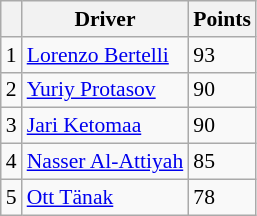<table class="wikitable" style="font-size: 90%;">
<tr>
<th></th>
<th>Driver</th>
<th>Points</th>
</tr>
<tr>
<td>1</td>
<td> <a href='#'>Lorenzo Bertelli</a></td>
<td>93</td>
</tr>
<tr>
<td>2</td>
<td> <a href='#'>Yuriy Protasov</a></td>
<td>90</td>
</tr>
<tr>
<td>3</td>
<td> <a href='#'>Jari Ketomaa</a></td>
<td>90</td>
</tr>
<tr>
<td>4</td>
<td> <a href='#'>Nasser Al-Attiyah</a></td>
<td>85</td>
</tr>
<tr>
<td>5</td>
<td> <a href='#'>Ott Tänak</a></td>
<td>78</td>
</tr>
</table>
